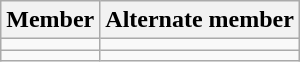<table class="wikitable">
<tr>
<th>Member</th>
<th>Alternate member</th>
</tr>
<tr>
<td></td>
<td></td>
</tr>
<tr>
<td></td>
<td></td>
</tr>
</table>
